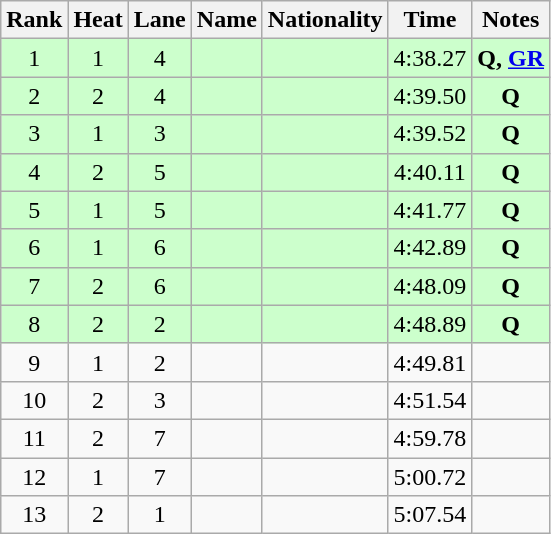<table class="wikitable sortable" style="text-align:center">
<tr>
<th>Rank</th>
<th>Heat</th>
<th>Lane</th>
<th>Name</th>
<th>Nationality</th>
<th>Time</th>
<th>Notes</th>
</tr>
<tr bgcolor=ccffcc>
<td>1</td>
<td>1</td>
<td>4</td>
<td align=left></td>
<td align=left></td>
<td>4:38.27</td>
<td><strong>Q, <a href='#'>GR</a></strong></td>
</tr>
<tr bgcolor=ccffcc>
<td>2</td>
<td>2</td>
<td>4</td>
<td align=left></td>
<td align=left></td>
<td>4:39.50</td>
<td><strong>Q</strong></td>
</tr>
<tr bgcolor=ccffcc>
<td>3</td>
<td>1</td>
<td>3</td>
<td align=left></td>
<td align=left></td>
<td>4:39.52</td>
<td><strong>Q</strong></td>
</tr>
<tr bgcolor=ccffcc>
<td>4</td>
<td>2</td>
<td>5</td>
<td align=left></td>
<td align=left></td>
<td>4:40.11</td>
<td><strong>Q</strong></td>
</tr>
<tr bgcolor=ccffcc>
<td>5</td>
<td>1</td>
<td>5</td>
<td align=left></td>
<td align=left></td>
<td>4:41.77</td>
<td><strong>Q</strong></td>
</tr>
<tr bgcolor=ccffcc>
<td>6</td>
<td>1</td>
<td>6</td>
<td align=left></td>
<td align=left></td>
<td>4:42.89</td>
<td><strong>Q</strong></td>
</tr>
<tr bgcolor=ccffcc>
<td>7</td>
<td>2</td>
<td>6</td>
<td align=left></td>
<td align=left></td>
<td>4:48.09</td>
<td><strong>Q</strong></td>
</tr>
<tr bgcolor=ccffcc>
<td>8</td>
<td>2</td>
<td>2</td>
<td align=left></td>
<td align=left></td>
<td>4:48.89</td>
<td><strong>Q</strong></td>
</tr>
<tr>
<td>9</td>
<td>1</td>
<td>2</td>
<td align=left></td>
<td align=left></td>
<td>4:49.81</td>
<td></td>
</tr>
<tr>
<td>10</td>
<td>2</td>
<td>3</td>
<td align=left></td>
<td align=left></td>
<td>4:51.54</td>
<td></td>
</tr>
<tr>
<td>11</td>
<td>2</td>
<td>7</td>
<td align=left></td>
<td align=left></td>
<td>4:59.78</td>
<td></td>
</tr>
<tr>
<td>12</td>
<td>1</td>
<td>7</td>
<td align=left></td>
<td align=left></td>
<td>5:00.72</td>
<td></td>
</tr>
<tr>
<td>13</td>
<td>2</td>
<td>1</td>
<td align=left></td>
<td align=left></td>
<td>5:07.54</td>
<td></td>
</tr>
</table>
